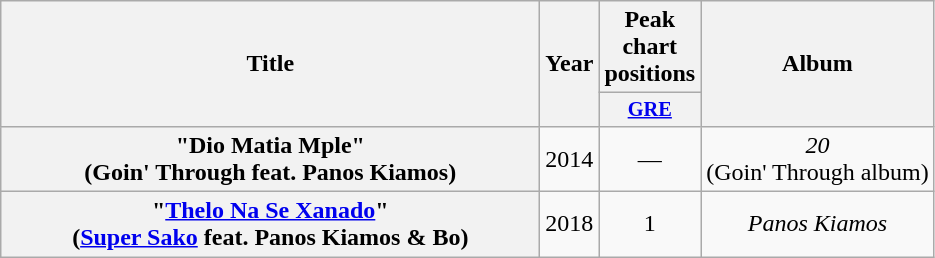<table class="wikitable plainrowheaders" style="text-align:center">
<tr>
<th scope="col" rowspan="2" scope="col" style="width:22em;">Title</th>
<th scope="col" rowspan="2" style="width:1em;">Year</th>
<th scope="col" colspan="1">Peak chart positions</th>
<th scope="col" rowspan="2">Album</th>
</tr>
<tr>
<th scope="col" style="width:3em;font-size:85%;"><a href='#'>GRE</a><br></th>
</tr>
<tr>
<th scope="row">"Dio Matia Mple"<br>(Goin' Through feat. Panos Kiamos)</th>
<td>2014</td>
<td>—</td>
<td><em>20</em><br>(Goin' Through album)</td>
</tr>
<tr>
<th scope="row">"<a href='#'>Thelo Na Se Xanado</a>"<br>(<a href='#'>Super Sako</a> feat. Panos Kiamos & Bo)</th>
<td>2018</td>
<td>1</td>
<td><em>Panos Kiamos</em></td>
</tr>
</table>
